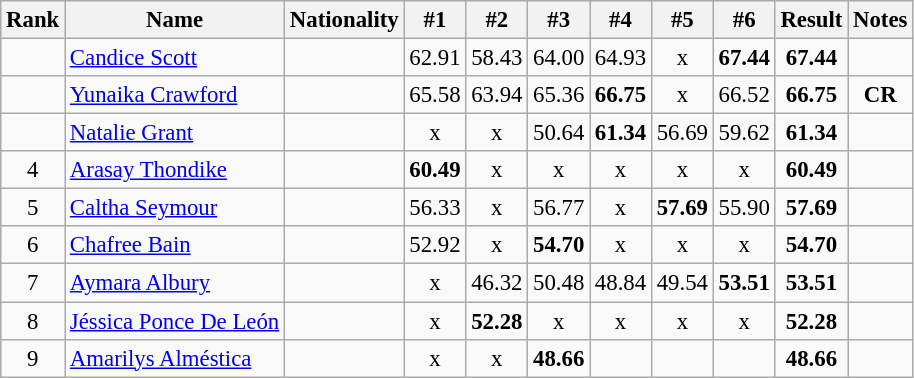<table class="wikitable sortable" style="text-align:center;font-size:95%">
<tr>
<th>Rank</th>
<th>Name</th>
<th>Nationality</th>
<th>#1</th>
<th>#2</th>
<th>#3</th>
<th>#4</th>
<th>#5</th>
<th>#6</th>
<th>Result</th>
<th>Notes</th>
</tr>
<tr>
<td></td>
<td align=left><a href='#'>Candice Scott</a></td>
<td align=left></td>
<td>62.91</td>
<td>58.43</td>
<td>64.00</td>
<td>64.93</td>
<td>x</td>
<td><strong>67.44</strong></td>
<td><strong>67.44</strong></td>
<td></td>
</tr>
<tr>
<td></td>
<td align=left><a href='#'>Yunaika Crawford</a></td>
<td align=left></td>
<td>65.58</td>
<td>63.94</td>
<td>65.36</td>
<td><strong>66.75</strong></td>
<td>x</td>
<td>66.52</td>
<td><strong>66.75</strong></td>
<td><strong>CR</strong></td>
</tr>
<tr>
<td></td>
<td align=left><a href='#'>Natalie Grant</a></td>
<td align=left></td>
<td>x</td>
<td>x</td>
<td>50.64</td>
<td><strong>61.34</strong></td>
<td>56.69</td>
<td>59.62</td>
<td><strong>61.34</strong></td>
<td></td>
</tr>
<tr>
<td>4</td>
<td align=left><a href='#'>Arasay Thondike</a></td>
<td align=left></td>
<td><strong>60.49</strong></td>
<td>x</td>
<td>x</td>
<td>x</td>
<td>x</td>
<td>x</td>
<td><strong>60.49</strong></td>
<td></td>
</tr>
<tr>
<td>5</td>
<td align=left><a href='#'>Caltha Seymour</a></td>
<td align=left></td>
<td>56.33</td>
<td>x</td>
<td>56.77</td>
<td>x</td>
<td><strong>57.69</strong></td>
<td>55.90</td>
<td><strong>57.69</strong></td>
<td></td>
</tr>
<tr>
<td>6</td>
<td align=left><a href='#'>Chafree Bain</a></td>
<td align=left></td>
<td>52.92</td>
<td>x</td>
<td><strong>54.70</strong></td>
<td>x</td>
<td>x</td>
<td>x</td>
<td><strong>54.70</strong></td>
<td></td>
</tr>
<tr>
<td>7</td>
<td align=left><a href='#'>Aymara Albury</a></td>
<td align=left></td>
<td>x</td>
<td>46.32</td>
<td>50.48</td>
<td>48.84</td>
<td>49.54</td>
<td><strong>53.51</strong></td>
<td><strong>53.51</strong></td>
<td></td>
</tr>
<tr>
<td>8</td>
<td align=left><a href='#'>Jéssica Ponce De León</a></td>
<td align=left></td>
<td>x</td>
<td><strong>52.28</strong></td>
<td>x</td>
<td>x</td>
<td>x</td>
<td>x</td>
<td><strong>52.28</strong></td>
<td></td>
</tr>
<tr>
<td>9</td>
<td align=left><a href='#'>Amarilys Alméstica</a></td>
<td align=left></td>
<td>x</td>
<td>x</td>
<td><strong>48.66</strong></td>
<td></td>
<td></td>
<td></td>
<td><strong>48.66</strong></td>
<td></td>
</tr>
</table>
